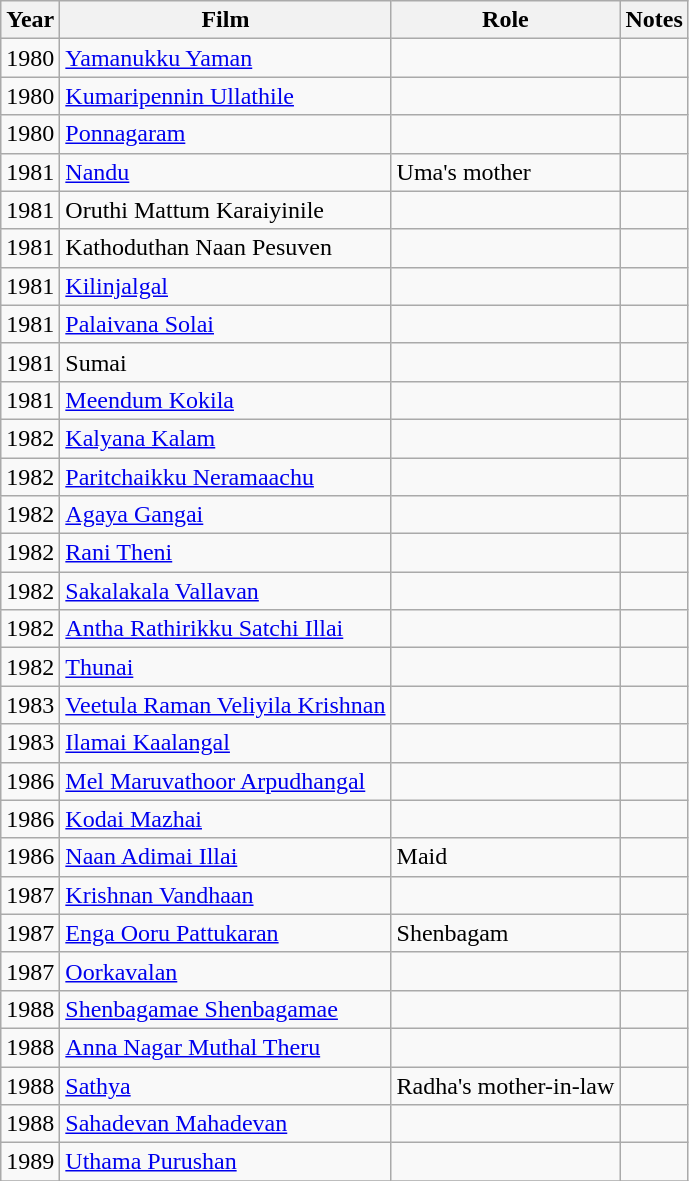<table class="wikitable sortable">
<tr>
<th>Year</th>
<th>Film</th>
<th>Role</th>
<th>Notes</th>
</tr>
<tr>
<td>1980</td>
<td><a href='#'>Yamanukku Yaman</a></td>
<td></td>
<td></td>
</tr>
<tr>
<td>1980</td>
<td><a href='#'>Kumaripennin Ullathile</a></td>
<td></td>
<td></td>
</tr>
<tr>
<td>1980</td>
<td><a href='#'>Ponnagaram</a></td>
<td></td>
<td></td>
</tr>
<tr>
<td>1981</td>
<td><a href='#'>Nandu</a></td>
<td>Uma's mother</td>
<td></td>
</tr>
<tr>
<td>1981</td>
<td>Oruthi Mattum Karaiyinile</td>
<td></td>
<td></td>
</tr>
<tr>
<td>1981</td>
<td>Kathoduthan Naan Pesuven</td>
<td></td>
<td></td>
</tr>
<tr>
<td>1981</td>
<td><a href='#'>Kilinjalgal</a></td>
<td></td>
<td></td>
</tr>
<tr>
<td>1981</td>
<td><a href='#'>Palaivana Solai</a></td>
<td></td>
<td></td>
</tr>
<tr>
<td>1981</td>
<td>Sumai</td>
<td></td>
<td></td>
</tr>
<tr>
<td>1981</td>
<td><a href='#'>Meendum Kokila</a></td>
<td></td>
<td></td>
</tr>
<tr>
<td>1982</td>
<td><a href='#'>Kalyana Kalam</a></td>
<td></td>
<td></td>
</tr>
<tr>
<td>1982</td>
<td><a href='#'>Paritchaikku Neramaachu</a></td>
<td></td>
<td></td>
</tr>
<tr>
<td>1982</td>
<td><a href='#'>Agaya Gangai</a></td>
<td></td>
<td></td>
</tr>
<tr>
<td>1982</td>
<td><a href='#'>Rani Theni</a></td>
<td></td>
<td></td>
</tr>
<tr>
<td>1982</td>
<td><a href='#'>Sakalakala Vallavan</a></td>
<td></td>
<td></td>
</tr>
<tr>
<td>1982</td>
<td><a href='#'>Antha Rathirikku Satchi Illai</a></td>
<td></td>
<td></td>
</tr>
<tr>
<td>1982</td>
<td><a href='#'>Thunai</a></td>
<td></td>
<td></td>
</tr>
<tr>
<td>1983</td>
<td><a href='#'>Veetula Raman Veliyila Krishnan</a></td>
<td></td>
<td></td>
</tr>
<tr>
<td>1983</td>
<td><a href='#'>Ilamai Kaalangal</a></td>
<td></td>
<td></td>
</tr>
<tr>
<td>1986</td>
<td><a href='#'>Mel Maruvathoor Arpudhangal</a></td>
<td></td>
<td></td>
</tr>
<tr>
<td>1986</td>
<td><a href='#'>Kodai Mazhai</a></td>
<td></td>
<td></td>
</tr>
<tr>
<td>1986</td>
<td><a href='#'>Naan Adimai Illai</a></td>
<td>Maid</td>
<td></td>
</tr>
<tr>
<td>1987</td>
<td><a href='#'>Krishnan Vandhaan</a></td>
<td></td>
<td></td>
</tr>
<tr>
<td>1987</td>
<td><a href='#'>Enga Ooru Pattukaran</a></td>
<td>Shenbagam</td>
<td></td>
</tr>
<tr>
<td>1987</td>
<td><a href='#'>Oorkavalan</a></td>
<td></td>
<td></td>
</tr>
<tr>
<td>1988</td>
<td><a href='#'>Shenbagamae Shenbagamae</a></td>
<td></td>
<td></td>
</tr>
<tr>
<td>1988</td>
<td><a href='#'>Anna Nagar Muthal Theru</a></td>
<td></td>
<td></td>
</tr>
<tr>
<td>1988</td>
<td><a href='#'>Sathya</a></td>
<td>Radha's mother-in-law</td>
<td></td>
</tr>
<tr>
<td>1988</td>
<td><a href='#'>Sahadevan Mahadevan</a></td>
<td></td>
<td></td>
</tr>
<tr>
<td>1989</td>
<td><a href='#'>Uthama Purushan</a></td>
<td></td>
<td></td>
</tr>
<tr>
</tr>
</table>
